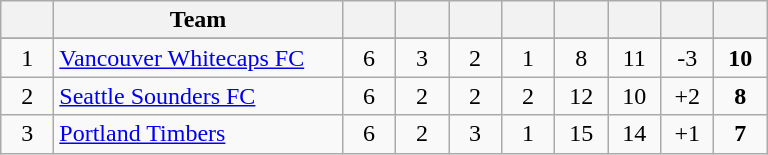<table class="wikitable" style="text-align: center;">
<tr>
<th width="28"></th>
<th width="185">Team</th>
<th width="28"></th>
<th width="28"></th>
<th width="28"></th>
<th width="28"></th>
<th width="28"></th>
<th width="28"></th>
<th width="28"></th>
<th width="28"></th>
</tr>
<tr bgcolor="">
</tr>
<tr>
<td>1</td>
<td style="text-align:left;"><a href='#'>Vancouver Whitecaps FC</a></td>
<td>6</td>
<td>3</td>
<td>2</td>
<td>1</td>
<td>8</td>
<td>11</td>
<td>-3</td>
<td><strong>10</strong></td>
</tr>
<tr>
<td>2</td>
<td style="text-align:left;"><a href='#'>Seattle Sounders FC</a></td>
<td>6</td>
<td>2</td>
<td>2</td>
<td>2</td>
<td>12</td>
<td>10</td>
<td>+2</td>
<td><strong>8</strong></td>
</tr>
<tr>
<td>3</td>
<td style="text-align:left;"><a href='#'>Portland Timbers</a></td>
<td>6</td>
<td>2</td>
<td>3</td>
<td>1</td>
<td>15</td>
<td>14</td>
<td>+1</td>
<td><strong>7</strong></td>
</tr>
</table>
